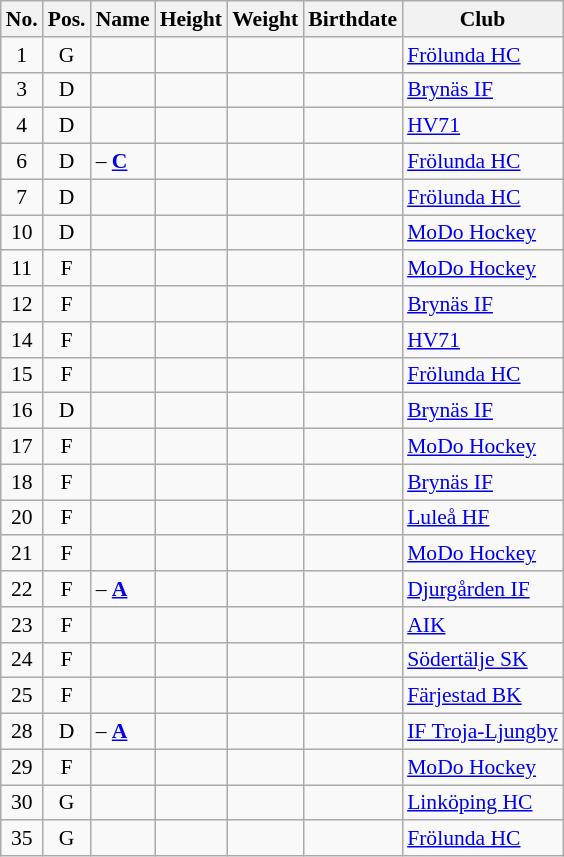<table class="wikitable sortable" width="" style="font-size: 90%; text-align: center;">
<tr>
<th>No.</th>
<th>Pos.</th>
<th>Name</th>
<th>Height</th>
<th>Weight</th>
<th>Birthdate</th>
<th>Club</th>
</tr>
<tr>
<td>1</td>
<td>G</td>
<td align=left></td>
<td></td>
<td></td>
<td align=right></td>
<td align=left> <a href='#'>Frölunda HC</a></td>
</tr>
<tr>
<td>3</td>
<td>D</td>
<td align=left></td>
<td></td>
<td></td>
<td align=right></td>
<td align=left> <a href='#'>Brynäs IF</a></td>
</tr>
<tr>
<td>4</td>
<td>D</td>
<td align=left></td>
<td></td>
<td></td>
<td align=right></td>
<td align=left> <a href='#'>HV71</a></td>
</tr>
<tr>
<td>6</td>
<td>D</td>
<td align=left> – <a href='#'><strong>C</strong></a></td>
<td></td>
<td></td>
<td align=right></td>
<td align=left> <a href='#'>Frölunda HC</a></td>
</tr>
<tr>
<td>7</td>
<td>D</td>
<td align=left></td>
<td></td>
<td></td>
<td align=right></td>
<td align=left> <a href='#'>Frölunda HC</a></td>
</tr>
<tr>
<td>10</td>
<td>D</td>
<td align=left></td>
<td></td>
<td></td>
<td align=right></td>
<td align=left> <a href='#'>MoDo Hockey</a></td>
</tr>
<tr>
<td>11</td>
<td>F</td>
<td align=left></td>
<td></td>
<td></td>
<td align=right></td>
<td align=left> <a href='#'>MoDo Hockey</a></td>
</tr>
<tr>
<td>12</td>
<td>F</td>
<td align=left></td>
<td></td>
<td></td>
<td align=right></td>
<td align=left> <a href='#'>Brynäs IF</a></td>
</tr>
<tr>
<td>14</td>
<td>F</td>
<td align=left></td>
<td></td>
<td></td>
<td align=right></td>
<td align=left> <a href='#'>HV71</a></td>
</tr>
<tr>
<td>15</td>
<td>F</td>
<td align=left></td>
<td></td>
<td></td>
<td align=right></td>
<td align=left> <a href='#'>Frölunda HC</a></td>
</tr>
<tr>
<td>16</td>
<td>D</td>
<td align=left></td>
<td></td>
<td></td>
<td align=right></td>
<td align=left> <a href='#'>Brynäs IF</a></td>
</tr>
<tr>
<td>17</td>
<td>F</td>
<td align=left></td>
<td></td>
<td></td>
<td align=right></td>
<td align=left> <a href='#'>MoDo Hockey</a></td>
</tr>
<tr>
<td>18</td>
<td>F</td>
<td align=left></td>
<td></td>
<td></td>
<td align=right></td>
<td align=left> <a href='#'>Brynäs IF</a></td>
</tr>
<tr>
<td>20</td>
<td>F</td>
<td align=left></td>
<td></td>
<td></td>
<td align=right></td>
<td align=left> <a href='#'>Luleå HF</a></td>
</tr>
<tr>
<td>21</td>
<td>F</td>
<td align=left></td>
<td></td>
<td></td>
<td align=right></td>
<td align=left> <a href='#'>MoDo Hockey</a></td>
</tr>
<tr>
<td>22</td>
<td>F</td>
<td align=left> – <a href='#'><strong>A</strong></a></td>
<td></td>
<td></td>
<td align=right></td>
<td align=left> <a href='#'>Djurgården IF</a></td>
</tr>
<tr>
<td>23</td>
<td>F</td>
<td align=left></td>
<td></td>
<td></td>
<td align=right></td>
<td align=left> <a href='#'>AIK</a></td>
</tr>
<tr>
<td>24</td>
<td>F</td>
<td align=left></td>
<td></td>
<td></td>
<td align=right></td>
<td align=left> <a href='#'>Södertälje SK</a></td>
</tr>
<tr>
<td>25</td>
<td>F</td>
<td align=left></td>
<td></td>
<td></td>
<td align=right></td>
<td align=left> <a href='#'>Färjestad BK</a></td>
</tr>
<tr>
<td>28</td>
<td>D</td>
<td align=left> – <a href='#'><strong>A</strong></a></td>
<td></td>
<td></td>
<td align=right></td>
<td align=left> <a href='#'>IF Troja-Ljungby</a></td>
</tr>
<tr>
<td>29</td>
<td>F</td>
<td align=left></td>
<td></td>
<td></td>
<td align=right></td>
<td align=left> <a href='#'>MoDo Hockey</a></td>
</tr>
<tr>
<td>30</td>
<td>G</td>
<td align=left></td>
<td></td>
<td></td>
<td align=right></td>
<td align=left> <a href='#'>Linköping HC</a></td>
</tr>
<tr>
<td>35</td>
<td>G</td>
<td align=left></td>
<td></td>
<td></td>
<td align=right></td>
<td align=left> <a href='#'>Frölunda HC</a></td>
</tr>
</table>
